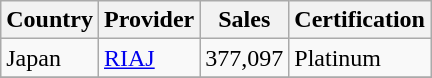<table class="wikitable" border="1">
<tr>
<th>Country</th>
<th>Provider</th>
<th>Sales</th>
<th>Certification</th>
</tr>
<tr>
<td>Japan</td>
<td><a href='#'>RIAJ</a></td>
<td>377,097</td>
<td>Platinum</td>
</tr>
<tr>
</tr>
</table>
